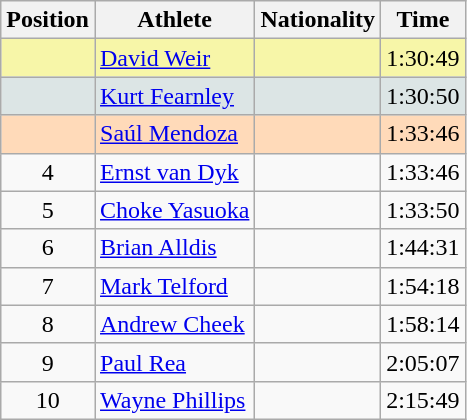<table class="wikitable sortable">
<tr>
<th>Position</th>
<th>Athlete</th>
<th>Nationality</th>
<th>Time</th>
</tr>
<tr bgcolor="#F7F6A8">
<td align=center></td>
<td><a href='#'>David Weir</a></td>
<td></td>
<td>1:30:49</td>
</tr>
<tr bgcolor="#DCE5E5">
<td align=center></td>
<td><a href='#'>Kurt Fearnley</a></td>
<td></td>
<td>1:30:50</td>
</tr>
<tr bgcolor="#FFDAB9">
<td align=center></td>
<td><a href='#'>Saúl Mendoza</a></td>
<td></td>
<td>1:33:46</td>
</tr>
<tr>
<td align=center>4</td>
<td><a href='#'>Ernst van Dyk</a></td>
<td></td>
<td>1:33:46</td>
</tr>
<tr>
<td align=center>5</td>
<td><a href='#'>Choke Yasuoka</a></td>
<td></td>
<td>1:33:50</td>
</tr>
<tr>
<td align=center>6</td>
<td><a href='#'>Brian Alldis</a></td>
<td></td>
<td>1:44:31</td>
</tr>
<tr>
<td align=center>7</td>
<td><a href='#'>Mark Telford</a></td>
<td></td>
<td>1:54:18</td>
</tr>
<tr>
<td align=center>8</td>
<td><a href='#'>Andrew Cheek</a></td>
<td></td>
<td>1:58:14</td>
</tr>
<tr>
<td align=center>9</td>
<td><a href='#'>Paul Rea</a></td>
<td></td>
<td>2:05:07</td>
</tr>
<tr>
<td align=center>10</td>
<td><a href='#'>Wayne Phillips</a></td>
<td></td>
<td>2:15:49</td>
</tr>
</table>
